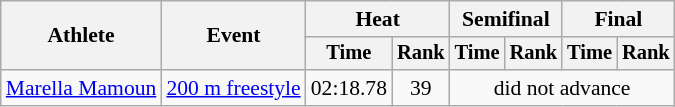<table class=wikitable style="font-size:90%">
<tr>
<th rowspan="2">Athlete</th>
<th rowspan="2">Event</th>
<th colspan="2">Heat</th>
<th colspan="2">Semifinal</th>
<th colspan="2">Final</th>
</tr>
<tr style="font-size:95%">
<th>Time</th>
<th>Rank</th>
<th>Time</th>
<th>Rank</th>
<th>Time</th>
<th>Rank</th>
</tr>
<tr align=center>
<td align=left><a href='#'>Marella Mamoun</a></td>
<td align=left><a href='#'>200 m freestyle</a></td>
<td>02:18.78</td>
<td>39</td>
<td colspan=4>did not advance</td>
</tr>
</table>
